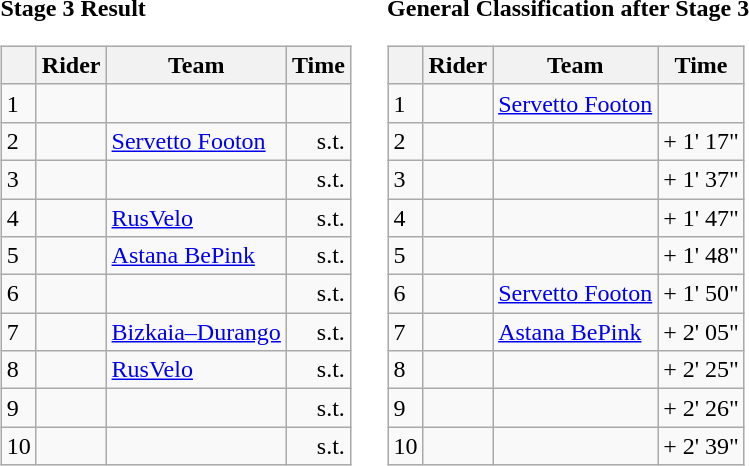<table>
<tr>
<td><strong>Stage 3 Result</strong><br><table class="wikitable">
<tr>
<th></th>
<th>Rider</th>
<th>Team</th>
<th>Time</th>
</tr>
<tr>
<td>1</td>
<td></td>
<td></td>
<td style="text-align:right;"></td>
</tr>
<tr>
<td>2</td>
<td></td>
<td><a href='#'>Servetto Footon</a></td>
<td style="text-align:right;">s.t.</td>
</tr>
<tr>
<td>3</td>
<td></td>
<td></td>
<td style="text-align:right;">s.t.</td>
</tr>
<tr>
<td>4</td>
<td></td>
<td><a href='#'>RusVelo</a></td>
<td style="text-align:right;">s.t.</td>
</tr>
<tr>
<td>5</td>
<td></td>
<td><a href='#'>Astana BePink</a></td>
<td style="text-align:right;">s.t.</td>
</tr>
<tr>
<td>6</td>
<td></td>
<td></td>
<td style="text-align:right;">s.t.</td>
</tr>
<tr>
<td>7</td>
<td></td>
<td><a href='#'>Bizkaia–Durango</a></td>
<td style="text-align:right;">s.t.</td>
</tr>
<tr>
<td>8</td>
<td></td>
<td><a href='#'>RusVelo</a></td>
<td style="text-align:right;">s.t.</td>
</tr>
<tr>
<td>9</td>
<td></td>
<td></td>
<td style="text-align:right;">s.t.</td>
</tr>
<tr>
<td>10</td>
<td></td>
<td></td>
<td style="text-align:right;">s.t.</td>
</tr>
</table>
</td>
<td></td>
<td><strong>General Classification after Stage 3</strong><br><table class="wikitable">
<tr>
<th></th>
<th>Rider</th>
<th>Team</th>
<th>Time</th>
</tr>
<tr>
<td>1</td>
<td> </td>
<td><a href='#'>Servetto Footon</a></td>
<td style="text-align:right;"></td>
</tr>
<tr>
<td>2</td>
<td> </td>
<td></td>
<td style="text-align:right;">+ 1' 17"</td>
</tr>
<tr>
<td>3</td>
<td></td>
<td></td>
<td style="text-align:right;">+ 1' 37"</td>
</tr>
<tr>
<td>4</td>
<td></td>
<td></td>
<td style="text-align:right;">+ 1' 47"</td>
</tr>
<tr>
<td>5</td>
<td></td>
<td></td>
<td style="text-align:right;">+ 1' 48"</td>
</tr>
<tr>
<td>6</td>
<td></td>
<td><a href='#'>Servetto Footon</a></td>
<td style="text-align:right;">+ 1' 50"</td>
</tr>
<tr>
<td>7</td>
<td></td>
<td><a href='#'>Astana BePink</a></td>
<td style="text-align:right;">+ 2' 05"</td>
</tr>
<tr>
<td>8</td>
<td></td>
<td></td>
<td style="text-align:right;">+ 2' 25"</td>
</tr>
<tr>
<td>9</td>
<td></td>
<td></td>
<td style="text-align:right;">+ 2' 26"</td>
</tr>
<tr>
<td>10</td>
<td></td>
<td></td>
<td style="text-align:right;">+ 2' 39"</td>
</tr>
</table>
</td>
</tr>
</table>
